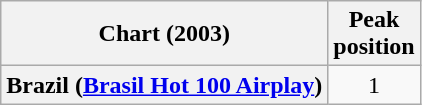<table class="wikitable plainrowheaders" style="text-align:center">
<tr>
<th>Chart (2003)</th>
<th>Peak<br>position</th>
</tr>
<tr>
<th scope="row">Brazil (<a href='#'>Brasil Hot 100 Airplay</a>)</th>
<td>1</td>
</tr>
</table>
